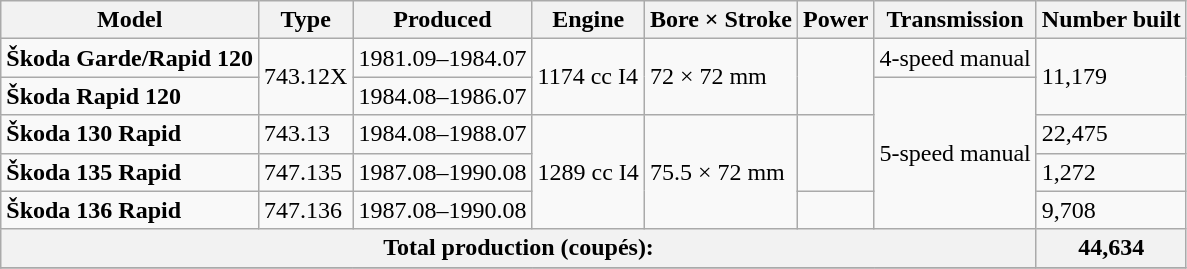<table class="wikitable">
<tr>
<th>Model</th>
<th>Type</th>
<th>Produced</th>
<th>Engine</th>
<th>Bore × Stroke</th>
<th>Power</th>
<th>Transmission</th>
<th>Number built</th>
</tr>
<tr>
<td><strong>Škoda Garde/Rapid 120</strong></td>
<td rowspan=2>743.12X</td>
<td>1981.09–1984.07</td>
<td rowspan=2>1174 cc I4</td>
<td rowspan=2>72 × 72 mm</td>
<td rowspan=2></td>
<td>4-speed manual</td>
<td rowspan=2>11,179</td>
</tr>
<tr>
<td><strong>Škoda Rapid 120</strong></td>
<td>1984.08–1986.07</td>
<td rowspan=4>5-speed manual</td>
</tr>
<tr>
<td><strong>Škoda 130 Rapid</strong></td>
<td>743.13</td>
<td>1984.08–1988.07</td>
<td rowspan=3>1289 cc I4</td>
<td rowspan=3>75.5 × 72 mm</td>
<td rowspan=2></td>
<td>22,475</td>
</tr>
<tr>
<td><strong>Škoda 135 Rapid</strong></td>
<td>747.135</td>
<td>1987.08–1990.08</td>
<td>1,272</td>
</tr>
<tr>
<td><strong>Škoda 136 Rapid</strong></td>
<td>747.136</td>
<td>1987.08–1990.08</td>
<td></td>
<td>9,708</td>
</tr>
<tr>
<th colspan=7>Total production (coupés):</th>
<th>44,634</th>
</tr>
<tr>
</tr>
</table>
